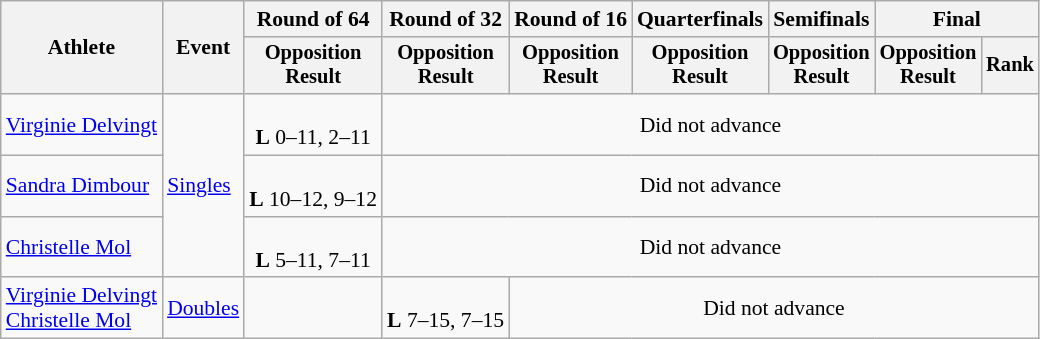<table class="wikitable" style="font-size:90%">
<tr>
<th rowspan="2">Athlete</th>
<th rowspan="2">Event</th>
<th>Round of 64</th>
<th>Round of 32</th>
<th>Round of 16</th>
<th>Quarterfinals</th>
<th>Semifinals</th>
<th colspan=2>Final</th>
</tr>
<tr style="font-size:95%">
<th>Opposition<br>Result</th>
<th>Opposition<br>Result</th>
<th>Opposition<br>Result</th>
<th>Opposition<br>Result</th>
<th>Opposition<br>Result</th>
<th>Opposition<br>Result</th>
<th>Rank</th>
</tr>
<tr align=center>
<td align=left><a href='#'>Virginie Delvingt</a></td>
<td align=left rowspan=3><a href='#'>Singles</a></td>
<td><br><strong>L</strong> 0–11, 2–11</td>
<td colspan=6>Did not advance</td>
</tr>
<tr align=center>
<td align=left><a href='#'>Sandra Dimbour</a></td>
<td><br><strong>L</strong> 10–12, 9–12</td>
<td colspan=6>Did not advance</td>
</tr>
<tr align=center>
<td align=left><a href='#'>Christelle Mol</a></td>
<td><br><strong>L</strong> 5–11, 7–11</td>
<td colspan=6>Did not advance</td>
</tr>
<tr align=center>
<td align=left><a href='#'>Virginie Delvingt</a><br><a href='#'>Christelle Mol</a></td>
<td align=left><a href='#'>Doubles</a></td>
<td></td>
<td><br><strong>L</strong> 7–15, 7–15</td>
<td colspan=5>Did not advance</td>
</tr>
</table>
